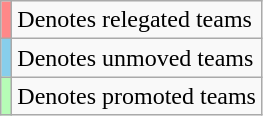<table class="wikitable">
<tr>
<td style="background:#FF8888;"></td>
<td>Denotes relegated teams</td>
</tr>
<tr>
<td style="background:skyblue;"></td>
<td>Denotes unmoved teams</td>
</tr>
<tr>
<td style="background:#b6fcb6;"></td>
<td>Denotes promoted teams</td>
</tr>
</table>
